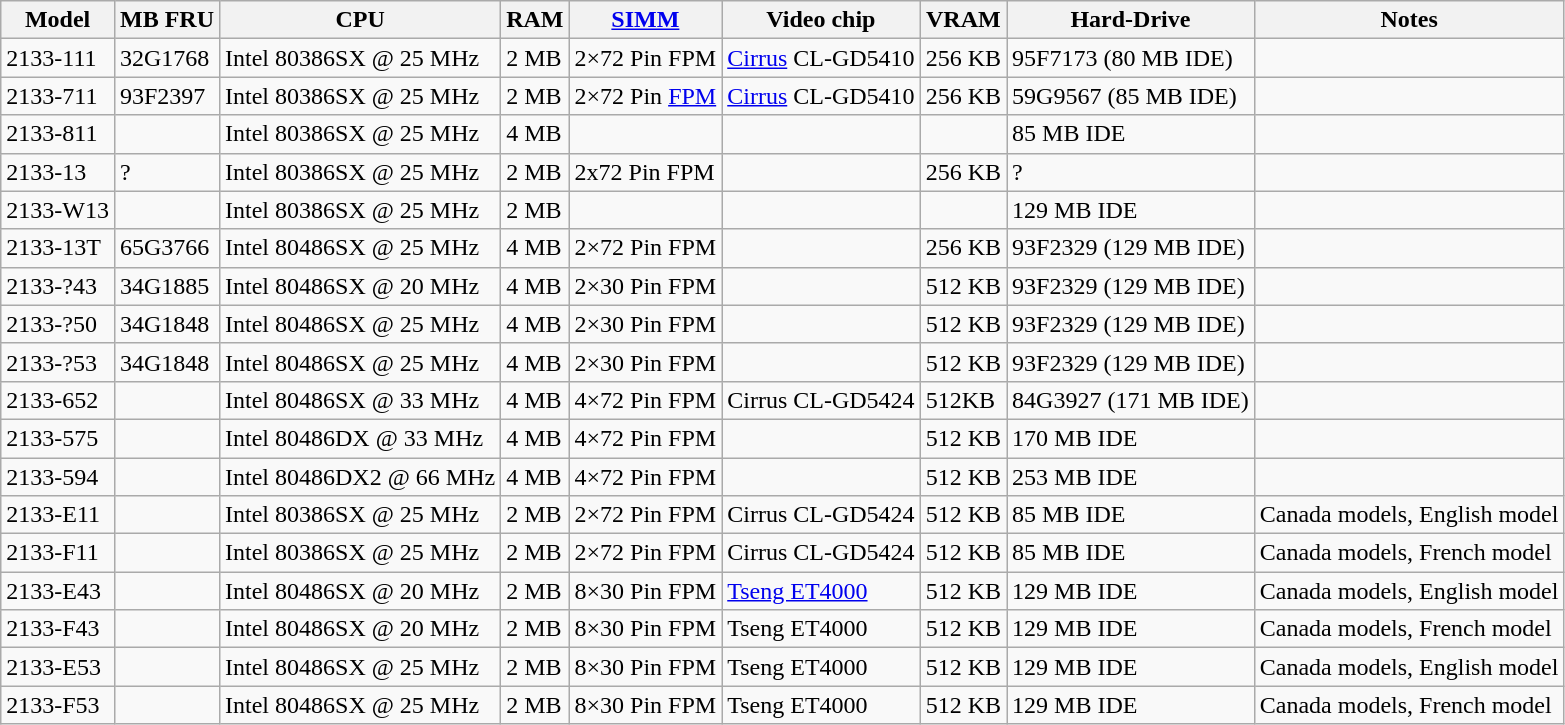<table class="wikitable">
<tr>
<th>Model</th>
<th>MB FRU</th>
<th>CPU</th>
<th>RAM</th>
<th><a href='#'>SIMM</a></th>
<th>Video chip</th>
<th>VRAM</th>
<th>Hard-Drive</th>
<th>Notes</th>
</tr>
<tr>
<td>2133-111</td>
<td>32G1768</td>
<td>Intel 80386SX @ 25 MHz</td>
<td>2 MB</td>
<td>2×72 Pin FPM</td>
<td><a href='#'>Cirrus</a> CL-GD5410</td>
<td>256 KB</td>
<td>95F7173 (80 MB IDE)</td>
<td></td>
</tr>
<tr>
<td>2133-711</td>
<td>93F2397</td>
<td>Intel 80386SX @ 25 MHz</td>
<td>2 MB</td>
<td>2×72 Pin <a href='#'>FPM</a></td>
<td><a href='#'>Cirrus</a> CL-GD5410</td>
<td>256 KB</td>
<td>59G9567 (85 MB IDE)</td>
<td></td>
</tr>
<tr>
<td>2133-811</td>
<td></td>
<td>Intel 80386SX @ 25 MHz</td>
<td>4 MB</td>
<td></td>
<td></td>
<td></td>
<td>85 MB IDE</td>
<td></td>
</tr>
<tr>
<td>2133-13</td>
<td>?</td>
<td>Intel 80386SX @ 25 MHz</td>
<td>2 MB</td>
<td>2x72 Pin FPM</td>
<td></td>
<td>256 KB</td>
<td>?</td>
<td></td>
</tr>
<tr>
<td>2133-W13</td>
<td></td>
<td>Intel 80386SX @ 25 MHz</td>
<td>2 MB</td>
<td></td>
<td></td>
<td></td>
<td>129 MB IDE</td>
<td></td>
</tr>
<tr>
<td>2133-13T</td>
<td>65G3766</td>
<td>Intel 80486SX @ 25 MHz</td>
<td>4 MB</td>
<td>2×72 Pin FPM</td>
<td></td>
<td>256 KB</td>
<td>93F2329 (129 MB IDE)</td>
<td></td>
</tr>
<tr>
<td>2133-?43</td>
<td>34G1885</td>
<td>Intel 80486SX @ 20 MHz</td>
<td>4 MB</td>
<td>2×30 Pin FPM</td>
<td></td>
<td>512 KB</td>
<td>93F2329 (129 MB IDE)</td>
<td></td>
</tr>
<tr>
<td>2133-?50</td>
<td>34G1848</td>
<td>Intel 80486SX @ 25 MHz</td>
<td>4 MB</td>
<td>2×30 Pin FPM</td>
<td></td>
<td>512 KB</td>
<td>93F2329 (129 MB IDE)</td>
<td></td>
</tr>
<tr>
<td>2133-?53</td>
<td>34G1848</td>
<td>Intel 80486SX @ 25 MHz</td>
<td>4 MB</td>
<td>2×30 Pin FPM</td>
<td></td>
<td>512 KB</td>
<td>93F2329 (129 MB IDE)</td>
<td></td>
</tr>
<tr>
<td>2133-652</td>
<td></td>
<td>Intel 80486SX @ 33 MHz</td>
<td>4 MB</td>
<td>4×72 Pin FPM</td>
<td>Cirrus CL-GD5424</td>
<td>512KB</td>
<td>84G3927 (171 MB IDE)</td>
<td></td>
</tr>
<tr>
<td>2133-575</td>
<td></td>
<td>Intel 80486DX @ 33 MHz</td>
<td>4 MB</td>
<td>4×72 Pin FPM</td>
<td></td>
<td>512 KB</td>
<td>170 MB IDE</td>
<td></td>
</tr>
<tr>
<td>2133-594</td>
<td></td>
<td>Intel 80486DX2 @ 66 MHz</td>
<td>4 MB</td>
<td>4×72 Pin FPM</td>
<td></td>
<td>512 KB</td>
<td>253 MB IDE</td>
<td></td>
</tr>
<tr>
<td>2133-E11</td>
<td></td>
<td>Intel 80386SX @ 25 MHz</td>
<td>2 MB</td>
<td>2×72 Pin FPM</td>
<td>Cirrus CL-GD5424</td>
<td>512 KB</td>
<td>85 MB IDE</td>
<td>Canada models, English model</td>
</tr>
<tr>
<td>2133-F11</td>
<td></td>
<td>Intel 80386SX @ 25 MHz</td>
<td>2 MB</td>
<td>2×72 Pin FPM</td>
<td>Cirrus CL-GD5424</td>
<td>512 KB</td>
<td>85 MB IDE</td>
<td>Canada models, French model</td>
</tr>
<tr>
<td>2133-E43</td>
<td></td>
<td>Intel 80486SX @ 20 MHz</td>
<td>2 MB</td>
<td>8×30 Pin FPM</td>
<td><a href='#'>Tseng ET4000</a></td>
<td>512 KB</td>
<td>129 MB IDE</td>
<td>Canada models, English model</td>
</tr>
<tr>
<td>2133-F43</td>
<td></td>
<td>Intel 80486SX @ 20 MHz</td>
<td>2 MB</td>
<td>8×30 Pin FPM</td>
<td>Tseng ET4000</td>
<td>512 KB</td>
<td>129 MB IDE</td>
<td>Canada models, French model</td>
</tr>
<tr>
<td>2133-E53</td>
<td></td>
<td>Intel 80486SX @ 25 MHz</td>
<td>2 MB</td>
<td>8×30 Pin FPM</td>
<td>Tseng ET4000</td>
<td>512 KB</td>
<td>129 MB IDE</td>
<td>Canada models, English model</td>
</tr>
<tr>
<td>2133-F53</td>
<td></td>
<td>Intel 80486SX @ 25 MHz</td>
<td>2 MB</td>
<td>8×30 Pin FPM</td>
<td>Tseng ET4000</td>
<td>512 KB</td>
<td>129 MB IDE</td>
<td>Canada models, French model</td>
</tr>
</table>
